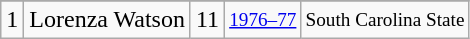<table class="wikitable">
<tr>
</tr>
<tr>
<td>1</td>
<td>Lorenza Watson</td>
<td>11</td>
<td style="font-size:80%;"><a href='#'>1976–77</a></td>
<td style="font-size:80%;">South Carolina State</td>
</tr>
</table>
